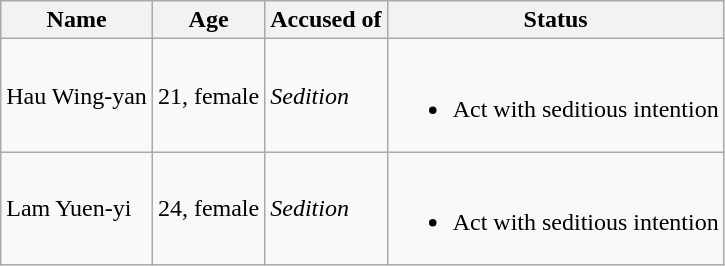<table class="wikitable">
<tr>
<th>Name</th>
<th>Age</th>
<th>Accused of</th>
<th>Status</th>
</tr>
<tr>
<td>Hau Wing-yan</td>
<td>21, female</td>
<td><em>Sedition</em></td>
<td><br><ul><li>Act with seditious intention</li></ul></td>
</tr>
<tr>
<td>Lam Yuen-yi</td>
<td>24, female</td>
<td><em>Sedition</em></td>
<td><br><ul><li>Act with seditious intention</li></ul></td>
</tr>
</table>
